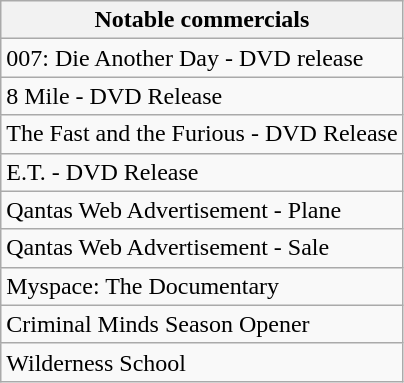<table class="wikitable">
<tr>
<th>Notable commercials</th>
</tr>
<tr>
<td>007: Die Another Day - DVD release</td>
</tr>
<tr>
<td>8 Mile - DVD Release</td>
</tr>
<tr>
<td>The Fast and the Furious - DVD Release</td>
</tr>
<tr>
<td>E.T. - DVD Release</td>
</tr>
<tr>
<td>Qantas Web Advertisement - Plane</td>
</tr>
<tr>
<td>Qantas Web Advertisement - Sale</td>
</tr>
<tr>
<td>Myspace: The Documentary</td>
</tr>
<tr>
<td>Criminal Minds Season Opener</td>
</tr>
<tr>
<td>Wilderness School</td>
</tr>
</table>
